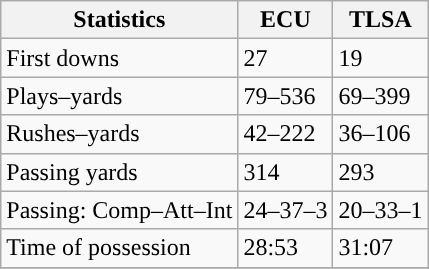<table class="wikitable" style="float: left;">
<tr>
<th>Statistics</th>
<th>ECU</th>
<th>TLSA</th>
</tr>
<tr>
<td>First downs</td>
<td>27</td>
<td>19</td>
</tr>
<tr>
<td>Plays–yards</td>
<td>79–536</td>
<td>69–399</td>
</tr>
<tr>
<td>Rushes–yards</td>
<td>42–222</td>
<td>36–106</td>
</tr>
<tr>
<td>Passing yards</td>
<td>314</td>
<td>293</td>
</tr>
<tr>
<td>Passing: Comp–Att–Int</td>
<td>24–37–3</td>
<td>20–33–1</td>
</tr>
<tr>
<td>Time of possession</td>
<td>28:53</td>
<td>31:07</td>
</tr>
<tr>
</tr>
</table>
